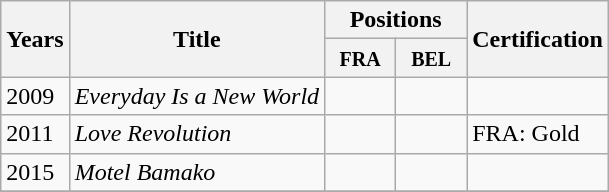<table class="wikitable">
<tr>
<th align="center" rowspan="2">Years</th>
<th align="center" rowspan="2">Title</th>
<th align="center" colspan="2">Positions</th>
<th align="center" rowspan="2">Certification</th>
</tr>
<tr>
<th width="40"><small>FRA</small></th>
<th width="40"><small>BEL</small></th>
</tr>
<tr>
<td>2009</td>
<td><em>Everyday Is a New World</em></td>
<td></td>
<td></td>
<td></td>
</tr>
<tr>
<td>2011</td>
<td><em>Love Revolution</em></td>
<td></td>
<td></td>
<td>FRA: Gold</td>
</tr>
<tr>
<td>2015</td>
<td><em>Motel Bamako</em></td>
<td></td>
<td></td>
<td></td>
</tr>
<tr>
</tr>
</table>
